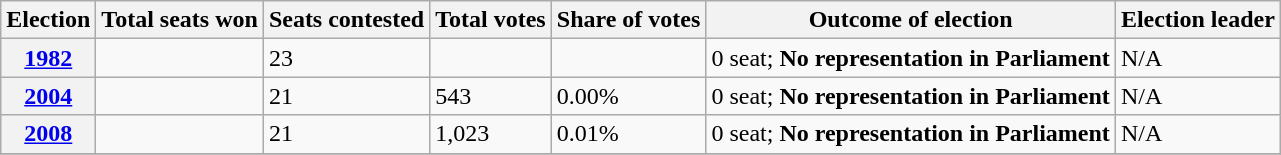<table class="wikitable">
<tr>
<th>Election</th>
<th>Total seats won</th>
<th>Seats contested</th>
<th>Total votes</th>
<th>Share of votes</th>
<th>Outcome of election</th>
<th>Election leader</th>
</tr>
<tr>
<th><a href='#'>1982</a></th>
<td></td>
<td>23</td>
<td></td>
<td></td>
<td>0 seat; <strong>No representation in Parliament</strong></td>
<td>N/A</td>
</tr>
<tr>
<th><a href='#'>2004</a></th>
<td></td>
<td>21</td>
<td>543</td>
<td>0.00%</td>
<td>0 seat; <strong>No representation in Parliament</strong></td>
<td>N/A</td>
</tr>
<tr>
<th><a href='#'>2008</a></th>
<td></td>
<td>21</td>
<td>1,023</td>
<td>0.01%</td>
<td>0 seat; <strong>No representation in Parliament</strong></td>
<td>N/A</td>
</tr>
<tr>
</tr>
</table>
